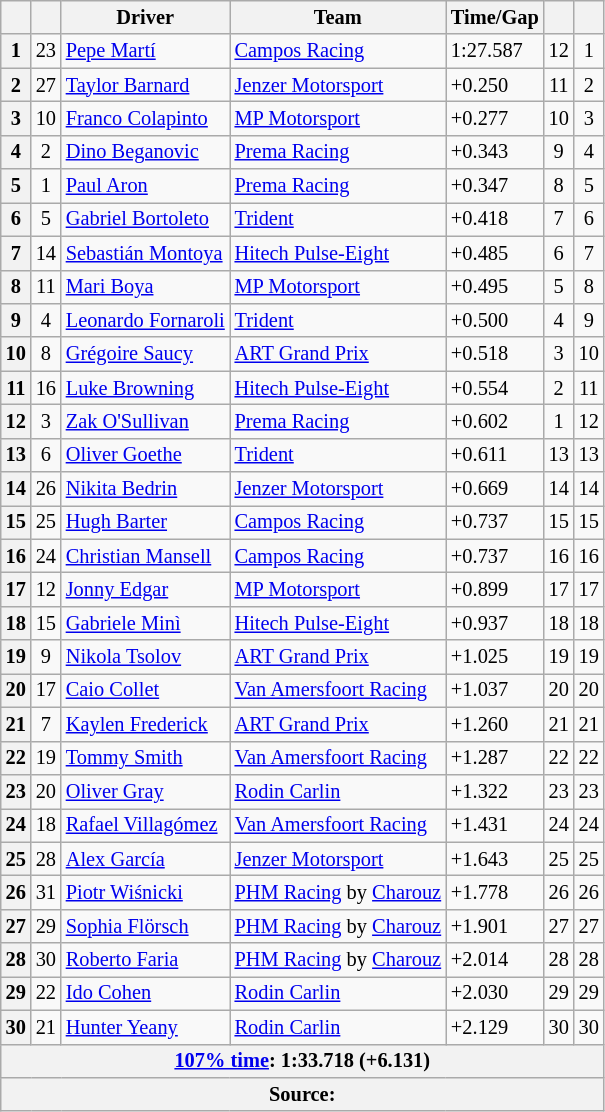<table class="wikitable" style="font-size:85%">
<tr>
<th></th>
<th></th>
<th>Driver</th>
<th>Team</th>
<th>Time/Gap</th>
<th scope="col"></th>
<th scope="col"></th>
</tr>
<tr>
<th>1</th>
<td align="center">23</td>
<td> <a href='#'>Pepe Martí</a></td>
<td><a href='#'>Campos Racing</a></td>
<td>1:27.587</td>
<td align=center>12</td>
<td align=center>1</td>
</tr>
<tr>
<th>2</th>
<td align="center">27</td>
<td> <a href='#'>Taylor Barnard</a></td>
<td><a href='#'>Jenzer Motorsport</a></td>
<td>+0.250</td>
<td align=center>11</td>
<td align=center>2</td>
</tr>
<tr>
<th>3</th>
<td align="center">10</td>
<td> <a href='#'>Franco Colapinto</a></td>
<td><a href='#'>MP Motorsport</a></td>
<td>+0.277</td>
<td align=center>10</td>
<td align=center>3</td>
</tr>
<tr>
<th>4</th>
<td align="center">2</td>
<td> <a href='#'>Dino Beganovic</a></td>
<td><a href='#'>Prema Racing</a></td>
<td>+0.343</td>
<td align=center>9</td>
<td align=center>4</td>
</tr>
<tr>
<th>5</th>
<td align="center">1</td>
<td> <a href='#'>Paul Aron</a></td>
<td><a href='#'>Prema Racing</a></td>
<td>+0.347</td>
<td align=center>8</td>
<td align=center>5</td>
</tr>
<tr>
<th>6</th>
<td align="center">5</td>
<td> <a href='#'>Gabriel Bortoleto</a></td>
<td><a href='#'>Trident</a></td>
<td>+0.418</td>
<td align=center>7</td>
<td align=center>6</td>
</tr>
<tr>
<th>7</th>
<td align="center">14</td>
<td> <a href='#'>Sebastián Montoya</a></td>
<td><a href='#'>Hitech Pulse-Eight</a></td>
<td>+0.485</td>
<td align=center>6</td>
<td align=center>7</td>
</tr>
<tr>
<th>8</th>
<td align="center">11</td>
<td> <a href='#'>Mari Boya</a></td>
<td><a href='#'>MP Motorsport</a></td>
<td>+0.495</td>
<td align=center>5</td>
<td align=center>8</td>
</tr>
<tr>
<th>9</th>
<td align="center">4</td>
<td> <a href='#'>Leonardo Fornaroli</a></td>
<td><a href='#'>Trident</a></td>
<td>+0.500</td>
<td align=center>4</td>
<td align=center>9</td>
</tr>
<tr>
<th>10</th>
<td align="center">8</td>
<td> <a href='#'>Grégoire Saucy</a></td>
<td><a href='#'>ART Grand Prix</a></td>
<td>+0.518</td>
<td align=center>3</td>
<td align=center>10</td>
</tr>
<tr>
<th>11</th>
<td align="center">16</td>
<td> <a href='#'>Luke Browning</a></td>
<td><a href='#'>Hitech Pulse-Eight</a></td>
<td>+0.554</td>
<td align=center>2</td>
<td align=center>11</td>
</tr>
<tr>
<th>12</th>
<td align="center">3</td>
<td> <a href='#'>Zak O'Sullivan</a></td>
<td><a href='#'>Prema Racing</a></td>
<td>+0.602</td>
<td align=center>1</td>
<td align=center>12</td>
</tr>
<tr>
<th>13</th>
<td align="center">6</td>
<td> <a href='#'>Oliver Goethe</a></td>
<td><a href='#'>Trident</a></td>
<td>+0.611</td>
<td align=center>13</td>
<td align=center>13</td>
</tr>
<tr>
<th>14</th>
<td align="center">26</td>
<td> <a href='#'>Nikita Bedrin</a></td>
<td><a href='#'>Jenzer Motorsport</a></td>
<td>+0.669</td>
<td align=center>14</td>
<td align=center>14</td>
</tr>
<tr>
<th>15</th>
<td align="center">25</td>
<td> <a href='#'>Hugh Barter</a></td>
<td><a href='#'>Campos Racing</a></td>
<td>+0.737</td>
<td align=center>15</td>
<td align=center>15</td>
</tr>
<tr>
<th>16</th>
<td align="center">24</td>
<td> <a href='#'>Christian Mansell</a></td>
<td><a href='#'>Campos Racing</a></td>
<td>+0.737</td>
<td align=center>16</td>
<td align=center>16</td>
</tr>
<tr>
<th>17</th>
<td align="center">12</td>
<td> <a href='#'>Jonny Edgar</a></td>
<td><a href='#'>MP Motorsport</a></td>
<td>+0.899</td>
<td align=center>17</td>
<td align=center>17</td>
</tr>
<tr>
<th>18</th>
<td align="center">15</td>
<td> <a href='#'>Gabriele Minì</a></td>
<td><a href='#'>Hitech Pulse-Eight</a></td>
<td>+0.937</td>
<td align=center>18</td>
<td align=center>18</td>
</tr>
<tr>
<th>19</th>
<td align="center">9</td>
<td> <a href='#'>Nikola Tsolov</a></td>
<td><a href='#'>ART Grand Prix</a></td>
<td>+1.025</td>
<td align=center>19</td>
<td align=center>19</td>
</tr>
<tr>
<th>20</th>
<td align="center">17</td>
<td> <a href='#'>Caio Collet</a></td>
<td><a href='#'>Van Amersfoort Racing</a></td>
<td>+1.037</td>
<td align=center>20</td>
<td align=center>20</td>
</tr>
<tr>
<th>21</th>
<td align="center">7</td>
<td> <a href='#'>Kaylen Frederick</a></td>
<td><a href='#'>ART Grand Prix</a></td>
<td>+1.260</td>
<td align=center>21</td>
<td align=center>21</td>
</tr>
<tr>
<th>22</th>
<td align="center">19</td>
<td> <a href='#'>Tommy Smith</a></td>
<td><a href='#'>Van Amersfoort Racing</a></td>
<td>+1.287</td>
<td align=center>22</td>
<td align=center>22</td>
</tr>
<tr>
<th>23</th>
<td align="center">20</td>
<td> <a href='#'>Oliver Gray</a></td>
<td><a href='#'>Rodin Carlin</a></td>
<td>+1.322</td>
<td align=center>23</td>
<td align=center>23</td>
</tr>
<tr>
<th>24</th>
<td align="center">18</td>
<td> <a href='#'>Rafael Villagómez</a></td>
<td><a href='#'>Van Amersfoort Racing</a></td>
<td>+1.431</td>
<td align=center>24</td>
<td align=center>24</td>
</tr>
<tr>
<th>25</th>
<td align="center">28</td>
<td> <a href='#'>Alex García</a></td>
<td><a href='#'>Jenzer Motorsport</a></td>
<td>+1.643</td>
<td align=center>25</td>
<td align=center>25</td>
</tr>
<tr>
<th>26</th>
<td align="center">31</td>
<td> <a href='#'>Piotr Wiśnicki</a></td>
<td><a href='#'>PHM Racing</a> by <a href='#'>Charouz</a></td>
<td>+1.778</td>
<td align=center>26</td>
<td align=center>26</td>
</tr>
<tr>
<th>27</th>
<td align="center">29</td>
<td> <a href='#'>Sophia Flörsch</a></td>
<td><a href='#'>PHM Racing</a> by <a href='#'>Charouz</a></td>
<td>+1.901</td>
<td align=center>27</td>
<td align=center>27</td>
</tr>
<tr>
<th>28</th>
<td align="center">30</td>
<td> <a href='#'>Roberto Faria</a></td>
<td><a href='#'>PHM Racing</a> by <a href='#'>Charouz</a></td>
<td>+2.014</td>
<td align=center>28</td>
<td align=center>28</td>
</tr>
<tr>
<th>29</th>
<td align="center">22</td>
<td> <a href='#'>Ido Cohen</a></td>
<td><a href='#'>Rodin Carlin</a></td>
<td>+2.030</td>
<td align=center>29</td>
<td align=center>29</td>
</tr>
<tr>
<th>30</th>
<td align="center">21</td>
<td> <a href='#'>Hunter Yeany</a></td>
<td><a href='#'>Rodin Carlin</a></td>
<td>+2.129</td>
<td align=center>30</td>
<td align=center>30</td>
</tr>
<tr>
<th colspan="7"><a href='#'>107% time</a>: 1:33.718 (+6.131)</th>
</tr>
<tr>
<th colspan="7">Source:</th>
</tr>
</table>
